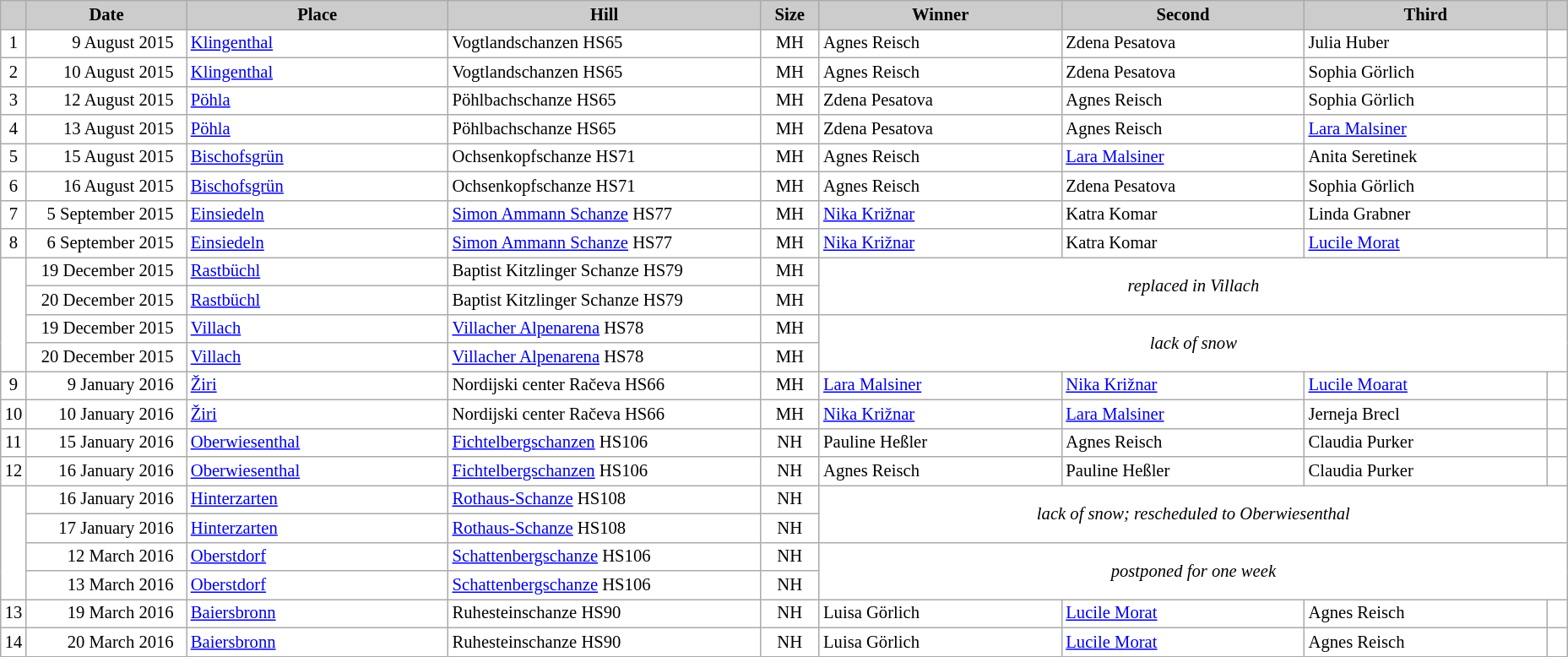<table class="wikitable plainrowheaders" style="background:#fff; font-size:86%; line-height:16px; border:grey solid 1px; border-collapse:collapse;">
<tr style="background:#ccc; text-align:center;">
<th scope="col" style="background:#ccc; width=30 px;"></th>
<th scope="col" style="background:#ccc; width:120px;">Date</th>
<th scope="col" style="background:#ccc; width:200px;">Place</th>
<th scope="col" style="background:#ccc; width:240px;">Hill</th>
<th scope="col" style="background:#ccc; width:40px;">Size</th>
<th scope="col" style="background:#ccc; width:185px;">Winner</th>
<th scope="col" style="background:#ccc; width:185px;">Second</th>
<th scope="col" style="background:#ccc; width:185px;">Third</th>
<th scope="col" style="background:#ccc; width:10px;"></th>
</tr>
<tr>
<td align=center>1</td>
<td align=right>9 August 2015  </td>
<td> <a href='#'>Klingenthal</a></td>
<td>Vogtlandschanzen HS65</td>
<td align=center>MH</td>
<td> Agnes Reisch</td>
<td> Zdena Pesatova</td>
<td> Julia Huber</td>
<td></td>
</tr>
<tr>
<td align=center>2</td>
<td align=right>10 August 2015  </td>
<td> <a href='#'>Klingenthal</a></td>
<td>Vogtlandschanzen HS65</td>
<td align=center>MH</td>
<td> Agnes Reisch</td>
<td> Zdena Pesatova</td>
<td> Sophia Görlich</td>
<td></td>
</tr>
<tr>
<td align=center>3</td>
<td align=right>12 August 2015  </td>
<td> <a href='#'>Pöhla</a></td>
<td>Pöhlbachschanze HS65</td>
<td align=center>MH</td>
<td> Zdena Pesatova</td>
<td> Agnes Reisch</td>
<td> Sophia Görlich</td>
<td></td>
</tr>
<tr>
<td align=center>4</td>
<td align=right>13 August 2015  </td>
<td> <a href='#'>Pöhla</a></td>
<td>Pöhlbachschanze HS65</td>
<td align=center>MH</td>
<td> Zdena Pesatova</td>
<td> Agnes Reisch</td>
<td> <a href='#'>Lara Malsiner</a></td>
<td></td>
</tr>
<tr>
<td align=center>5</td>
<td align=right>15 August 2015  </td>
<td> <a href='#'>Bischofsgrün</a></td>
<td>Ochsenkopfschanze HS71</td>
<td align=center>MH</td>
<td> Agnes Reisch</td>
<td> <a href='#'>Lara Malsiner</a></td>
<td> Anita Seretinek</td>
<td></td>
</tr>
<tr>
<td align=center>6</td>
<td align=right>16 August 2015  </td>
<td> <a href='#'>Bischofsgrün</a></td>
<td>Ochsenkopfschanze HS71</td>
<td align=center>MH</td>
<td> Agnes Reisch</td>
<td> Zdena Pesatova</td>
<td> Sophia Görlich</td>
<td></td>
</tr>
<tr>
<td align=center>7</td>
<td align=right>5 September 2015  </td>
<td> <a href='#'>Einsiedeln</a></td>
<td><a href='#'>Simon Ammann Schanze</a> HS77</td>
<td align=center>MH</td>
<td> <a href='#'>Nika Križnar</a></td>
<td> Katra Komar</td>
<td> Linda Grabner</td>
<td></td>
</tr>
<tr>
<td align=center>8</td>
<td align=right>6 September 2015  </td>
<td> <a href='#'>Einsiedeln</a></td>
<td><a href='#'>Simon Ammann Schanze</a> HS77</td>
<td align=center>MH</td>
<td> <a href='#'>Nika Križnar</a></td>
<td> Katra Komar</td>
<td> <a href='#'>Lucile Morat</a></td>
<td></td>
</tr>
<tr>
<td rowspan=4></td>
<td align=right>19 December 2015  </td>
<td> <a href='#'>Rastbüchl</a></td>
<td>Baptist Kitzlinger Schanze HS79</td>
<td align=center>MH</td>
<td colspan=4 rowspan=2 align=center><em>replaced in Villach</em></td>
</tr>
<tr>
<td align=right>20 December 2015  </td>
<td> <a href='#'>Rastbüchl</a></td>
<td>Baptist Kitzlinger Schanze HS79</td>
<td align=center>MH</td>
</tr>
<tr>
<td align=right>19 December 2015  </td>
<td> <a href='#'>Villach</a></td>
<td><a href='#'>Villacher Alpenarena</a> HS78</td>
<td align=center>MH</td>
<td colspan=4 rowspan=2 align=center><em>lack of snow</em></td>
</tr>
<tr>
<td align=right>20 December 2015  </td>
<td> <a href='#'>Villach</a></td>
<td><a href='#'>Villacher Alpenarena</a> HS78</td>
<td align=center>MH</td>
</tr>
<tr>
<td align=center>9</td>
<td align=right>9 January 2016  </td>
<td> <a href='#'>Žiri</a></td>
<td>Nordijski center Račeva HS66</td>
<td align=center>MH</td>
<td> <a href='#'>Lara Malsiner</a></td>
<td> <a href='#'>Nika Križnar</a></td>
<td> <a href='#'>Lucile Moarat</a></td>
<td></td>
</tr>
<tr>
<td align=center>10</td>
<td align=right>10 January 2016  </td>
<td> <a href='#'>Žiri</a></td>
<td>Nordijski center Račeva HS66</td>
<td align=center>MH</td>
<td> <a href='#'>Nika Križnar</a></td>
<td> <a href='#'>Lara Malsiner</a></td>
<td> Jerneja Brecl</td>
<td></td>
</tr>
<tr>
<td align=center>11</td>
<td align=right>15 January 2016  </td>
<td> <a href='#'>Oberwiesenthal</a></td>
<td><a href='#'>Fichtelbergschanzen</a> HS106</td>
<td align=center>NH</td>
<td> Pauline Heßler</td>
<td> Agnes Reisch</td>
<td> Claudia Purker</td>
<td></td>
</tr>
<tr>
<td align=center>12</td>
<td align=right>16 January 2016  </td>
<td> <a href='#'>Oberwiesenthal</a></td>
<td><a href='#'>Fichtelbergschanzen</a> HS106</td>
<td align=center>NH</td>
<td> Agnes Reisch</td>
<td> Pauline Heßler</td>
<td> Claudia Purker</td>
<td></td>
</tr>
<tr>
<td rowspan=4></td>
<td align=right>16 January 2016  </td>
<td> <a href='#'>Hinterzarten</a></td>
<td><a href='#'>Rothaus-Schanze</a> HS108</td>
<td align=center>NH</td>
<td colspan=4 rowspan=2 align=center><em>lack of snow; rescheduled to Oberwiesenthal</em></td>
</tr>
<tr>
<td align=right>17 January 2016  </td>
<td> <a href='#'>Hinterzarten</a></td>
<td><a href='#'>Rothaus-Schanze</a> HS108</td>
<td align=center>NH</td>
</tr>
<tr>
<td align=right>12 March 2016  </td>
<td> <a href='#'>Oberstdorf</a></td>
<td><a href='#'>Schattenbergschanze</a> HS106</td>
<td align=center>NH</td>
<td colspan=4 rowspan=2 align=center><em>postponed for one week</em></td>
</tr>
<tr>
<td align=right>13 March 2016  </td>
<td> <a href='#'>Oberstdorf</a></td>
<td><a href='#'>Schattenbergschanze</a> HS106</td>
<td align=center>NH</td>
</tr>
<tr>
<td align=center>13</td>
<td align=right>19 March 2016  </td>
<td> <a href='#'>Baiersbronn</a></td>
<td>Ruhesteinschanze HS90</td>
<td align=center>NH</td>
<td> Luisa Görlich</td>
<td> <a href='#'>Lucile Morat</a></td>
<td> Agnes Reisch</td>
<td></td>
</tr>
<tr>
<td align=center>14</td>
<td align=right>20 March 2016  </td>
<td> <a href='#'>Baiersbronn</a></td>
<td>Ruhesteinschanze HS90</td>
<td align=center>NH</td>
<td> Luisa Görlich</td>
<td> <a href='#'>Lucile Morat</a></td>
<td> Agnes Reisch</td>
<td></td>
</tr>
</table>
